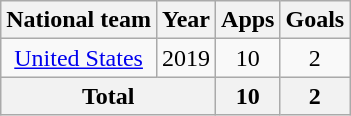<table class="wikitable" style="text-align:center">
<tr>
<th>National team</th>
<th>Year</th>
<th>Apps</th>
<th>Goals</th>
</tr>
<tr>
<td rowspan=1><a href='#'>United States</a></td>
<td>2019</td>
<td>10</td>
<td>2</td>
</tr>
<tr>
<th colspan="2">Total</th>
<th>10</th>
<th>2</th>
</tr>
</table>
